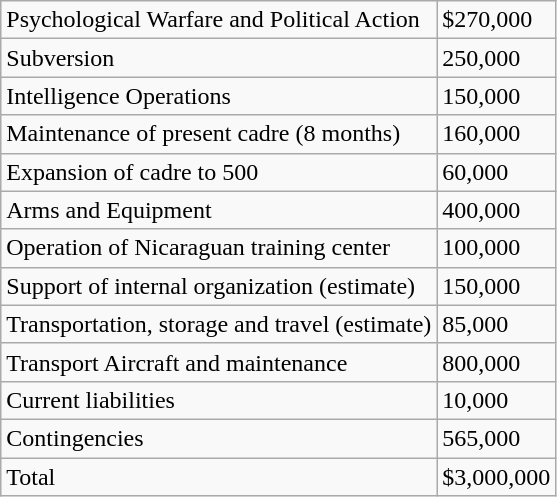<table class="wikitable">
<tr>
<td>Psychological Warfare and Political Action</td>
<td>$270,000</td>
</tr>
<tr>
<td>Subversion</td>
<td>250,000</td>
</tr>
<tr>
<td>Intelligence Operations</td>
<td>150,000</td>
</tr>
<tr>
<td>Maintenance of present cadre (8 months)</td>
<td>160,000</td>
</tr>
<tr>
<td>Expansion of cadre to 500</td>
<td>60,000</td>
</tr>
<tr>
<td>Arms and Equipment</td>
<td>400,000</td>
</tr>
<tr>
<td>Operation of Nicaraguan training center</td>
<td>100,000</td>
</tr>
<tr>
<td>Support of internal organization (estimate)</td>
<td>150,000</td>
</tr>
<tr>
<td>Transportation, storage and travel (estimate)</td>
<td>85,000</td>
</tr>
<tr>
<td>Transport Aircraft and maintenance</td>
<td>800,000</td>
</tr>
<tr>
<td>Current liabilities</td>
<td>10,000</td>
</tr>
<tr>
<td>Contingencies</td>
<td>565,000</td>
</tr>
<tr>
<td>Total</td>
<td>$3,000,000</td>
</tr>
</table>
